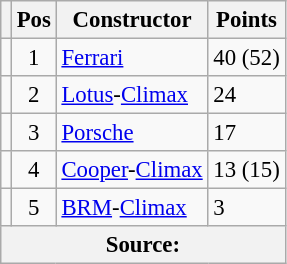<table class="wikitable" style="font-size: 95%;">
<tr>
<th></th>
<th>Pos</th>
<th>Constructor</th>
<th>Points</th>
</tr>
<tr>
<td align="left"></td>
<td align="center">1</td>
<td> <a href='#'>Ferrari</a></td>
<td align="left">40 (52)</td>
</tr>
<tr>
<td align="left"></td>
<td align="center">2</td>
<td> <a href='#'>Lotus</a>-<a href='#'>Climax</a></td>
<td align="left">24</td>
</tr>
<tr>
<td align="left"></td>
<td align="center">3</td>
<td> <a href='#'>Porsche</a></td>
<td align="left">17</td>
</tr>
<tr>
<td align="left"></td>
<td align="center">4</td>
<td> <a href='#'>Cooper</a>-<a href='#'>Climax</a></td>
<td align="left">13 (15)</td>
</tr>
<tr>
<td align="left"></td>
<td align="center">5</td>
<td> <a href='#'>BRM</a>-<a href='#'>Climax</a></td>
<td align="left">3</td>
</tr>
<tr>
<th colspan=4>Source:</th>
</tr>
</table>
